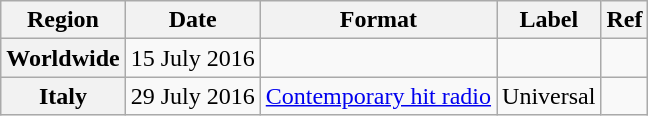<table class="wikitable plainrowheaders">
<tr>
<th scope="col">Region</th>
<th scope="col">Date</th>
<th scope="col">Format</th>
<th scope="col">Label</th>
<th scope="col">Ref</th>
</tr>
<tr>
<th scope="row">Worldwide</th>
<td>15 July 2016</td>
<td></td>
<td></td>
<td></td>
</tr>
<tr>
<th scope="row">Italy</th>
<td>29 July 2016</td>
<td><a href='#'>Contemporary hit radio</a></td>
<td>Universal</td>
<td></td>
</tr>
</table>
